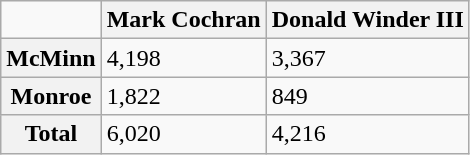<table class="wikitable">
<tr>
<td></td>
<th>Mark Cochran</th>
<th>Donald Winder III</th>
</tr>
<tr>
<th>McMinn</th>
<td>4,198</td>
<td>3,367</td>
</tr>
<tr>
<th>Monroe</th>
<td>1,822</td>
<td>849</td>
</tr>
<tr>
<th>Total</th>
<td>6,020</td>
<td>4,216</td>
</tr>
</table>
